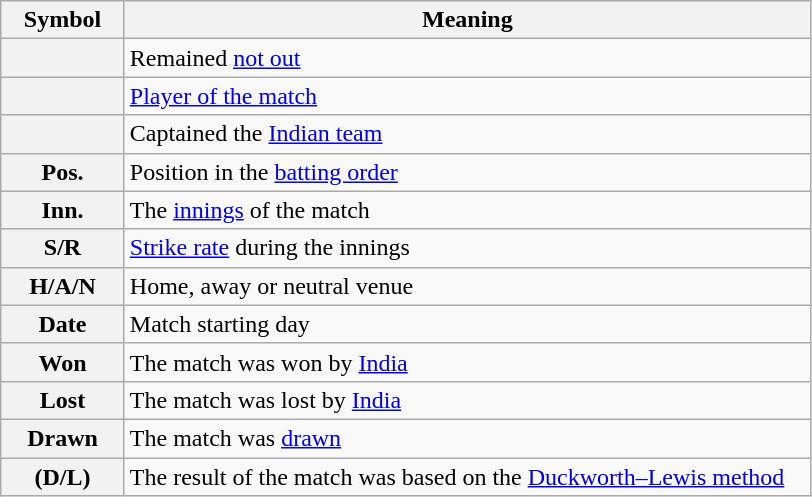<table class="wikitable plainrowheaders">
<tr>
<th scope="col" style="width:75px">Symbol</th>
<th scope="col" style="width:450px">Meaning</th>
</tr>
<tr>
<th scope="row"></th>
<td>Remained <a href='#'>not out</a></td>
</tr>
<tr>
<th scope="row"></th>
<td><a href='#'>Player of the match</a></td>
</tr>
<tr>
<th scope="row"></th>
<td>Captained the <a href='#'>Indian team</a></td>
</tr>
<tr>
<th scope="row">Pos.</th>
<td>Position in the <a href='#'>batting order</a></td>
</tr>
<tr>
<th scope="row">Inn.</th>
<td>The <a href='#'>innings</a> of the match</td>
</tr>
<tr>
<th scope="row">S/R</th>
<td><a href='#'>Strike rate</a> during the innings</td>
</tr>
<tr>
<th scope="row">H/A/N</th>
<td>Home, away or neutral venue</td>
</tr>
<tr>
<th scope="row">Date</th>
<td>Match starting day</td>
</tr>
<tr>
<th scope="row">Won</th>
<td>The match was won by <a href='#'>India</a></td>
</tr>
<tr>
<th scope="row">Lost</th>
<td>The match was lost by <a href='#'>India</a></td>
</tr>
<tr>
<th scope="row">Drawn</th>
<td>The match was <a href='#'>drawn</a></td>
</tr>
<tr>
<th scope="row">(D/L)</th>
<td>The result of the match was based on the <a href='#'>Duckworth–Lewis method</a></td>
</tr>
</table>
